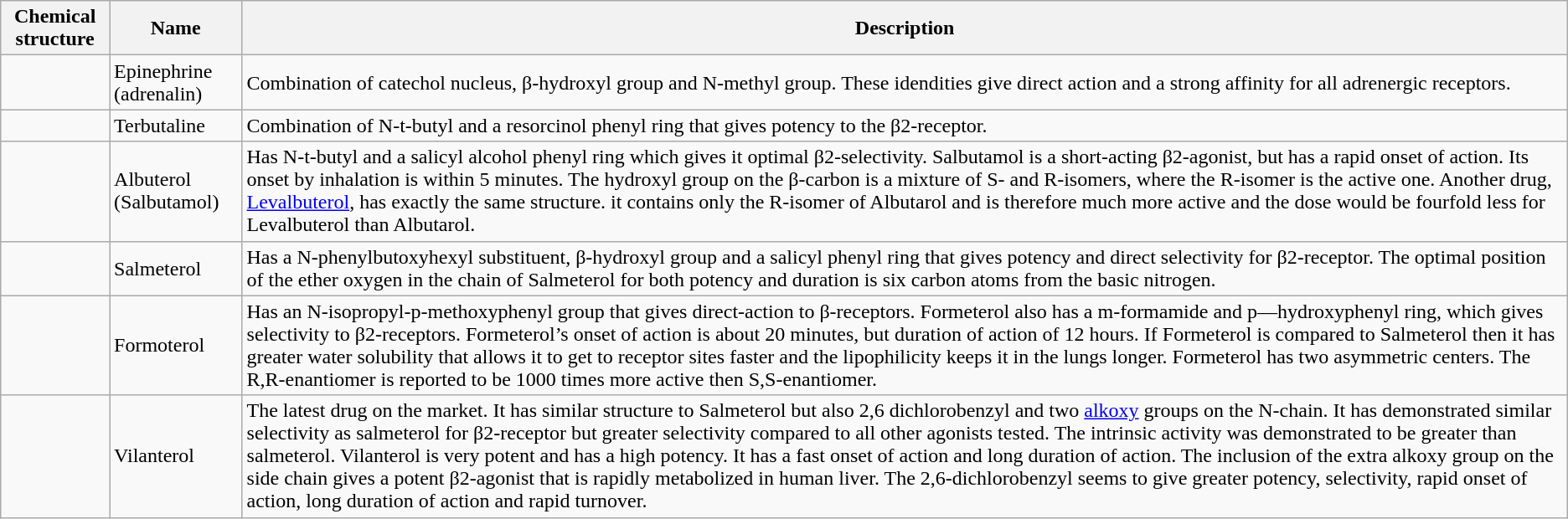<table border="1" class="wikitable">
<tr>
<th>Chemical structure</th>
<th>Name</th>
<th>Description</th>
</tr>
<tr>
<td></td>
<td>Epinephrine (adrenalin)</td>
<td>Combination of catechol nucleus, β-hydroxyl group and N-methyl group. These idendities give direct action and a strong affinity for all adrenergic receptors.</td>
</tr>
<tr>
<td></td>
<td>Terbutaline</td>
<td>Combination of N-t-butyl and a resorcinol phenyl ring that gives potency to the β2-receptor.</td>
</tr>
<tr>
<td></td>
<td>Albuterol (Salbutamol)</td>
<td>Has N-t-butyl and a salicyl alcohol phenyl ring which gives it optimal β2-selectivity. Salbutamol is a short-acting β2-agonist, but has a rapid onset of action. Its onset by inhalation is within 5 minutes. The hydroxyl group on the β-carbon is a mixture of S- and R-isomers, where the R-isomer is the active one. Another drug, <a href='#'>Levalbuterol</a>, has exactly the same structure. it contains only the R-isomer of Albutarol and is therefore much more active and the dose would be fourfold less for Levalbuterol than Albutarol.</td>
</tr>
<tr>
<td></td>
<td>Salmeterol</td>
<td>Has a N-phenylbutoxyhexyl substituent, β-hydroxyl group and a salicyl phenyl ring that gives potency and direct selectivity for β2-receptor. The optimal position of the ether oxygen in the chain of Salmeterol for both potency and duration is six carbon atoms from the basic nitrogen.</td>
</tr>
<tr>
<td></td>
<td>Formoterol</td>
<td>Has an N-isopropyl-p-methoxyphenyl group that gives direct-action to β-receptors. Formeterol also has a m-formamide and p—hydroxyphenyl ring, which gives selectivity to β2-receptors. Formeterol’s onset of action is about 20 minutes, but duration of action of 12 hours. If Formeterol is compared to Salmeterol then it has greater water solubility that allows it to get to receptor sites faster and the lipophilicity keeps it in the lungs longer. Formeterol has two asymmetric centers. The R,R-enantiomer is reported to be 1000 times more active then S,S-enantiomer.</td>
</tr>
<tr>
<td></td>
<td>Vilanterol</td>
<td>The latest drug on the market. It has similar structure to Salmeterol but also 2,6 dichlorobenzyl and two <a href='#'>alkoxy</a> groups on the N-chain. It has demonstrated similar selectivity as salmeterol for β2-receptor but greater selectivity compared to all other agonists tested. The intrinsic activity was demonstrated to be greater than salmeterol. Vilanterol is very potent and has a high potency. It has a fast onset of action and long duration of action. The inclusion of the extra alkoxy group on the side chain gives a potent β2-agonist that is rapidly metabolized in human liver. The 2,6-dichlorobenzyl seems to give greater potency, selectivity, rapid onset of action, long duration of action and rapid turnover.</td>
</tr>
</table>
